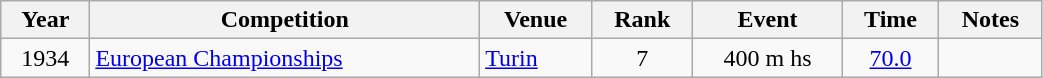<table class="wikitable" width=55% style="font-size:100%; text-align:center;">
<tr>
<th>Year</th>
<th>Competition</th>
<th>Venue</th>
<th>Rank</th>
<th>Event</th>
<th>Time</th>
<th>Notes</th>
</tr>
<tr>
<td rowspan=1>1934</td>
<td rowspan=1 align=left><a href='#'>European Championships</a></td>
<td rowspan=1 align=left> <a href='#'>Turin</a></td>
<td>7</td>
<td>400 m hs</td>
<td><a href='#'>70.0</a></td>
<td></td>
</tr>
</table>
